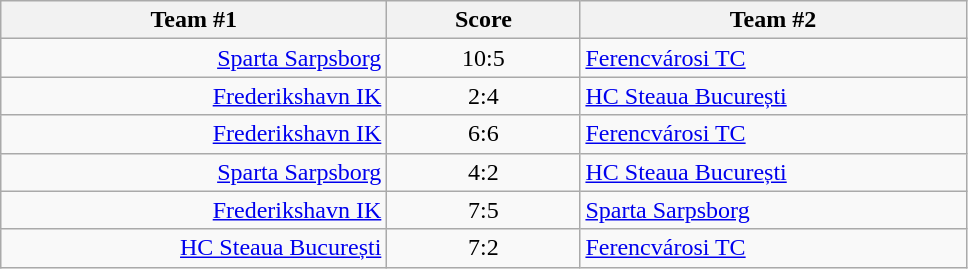<table class="wikitable" style="text-align: center;">
<tr>
<th width=22%>Team #1</th>
<th width=11%>Score</th>
<th width=22%>Team #2</th>
</tr>
<tr>
<td style="text-align: right;"><a href='#'>Sparta Sarpsborg</a> </td>
<td>10:5</td>
<td style="text-align: left;"> <a href='#'>Ferencvárosi TC</a></td>
</tr>
<tr>
<td style="text-align: right;"><a href='#'>Frederikshavn IK</a> </td>
<td>2:4</td>
<td style="text-align: left;"> <a href='#'>HC Steaua București</a></td>
</tr>
<tr>
<td style="text-align: right;"><a href='#'>Frederikshavn IK</a> </td>
<td>6:6</td>
<td style="text-align: left;"> <a href='#'>Ferencvárosi TC</a></td>
</tr>
<tr>
<td style="text-align: right;"><a href='#'>Sparta Sarpsborg</a> </td>
<td>4:2</td>
<td style="text-align: left;"> <a href='#'>HC Steaua București</a></td>
</tr>
<tr>
<td style="text-align: right;"><a href='#'>Frederikshavn IK</a> </td>
<td>7:5</td>
<td style="text-align: left;"> <a href='#'>Sparta Sarpsborg</a></td>
</tr>
<tr>
<td style="text-align: right;"><a href='#'>HC Steaua București</a> </td>
<td>7:2</td>
<td style="text-align: left;"> <a href='#'>Ferencvárosi TC</a></td>
</tr>
</table>
